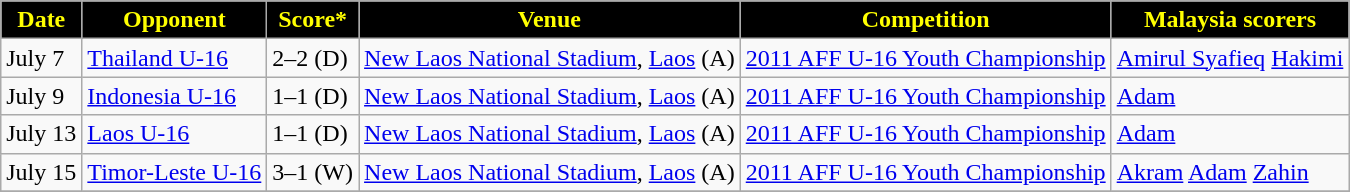<table class="wikitable">
<tr>
<th style="background:black; color:yellow;">Date</th>
<th style="background:black; color:yellow;">Opponent</th>
<th style="background:black; color:yellow;">Score*</th>
<th style="background:black; color:yellow;">Venue</th>
<th style="background:black; color:yellow;">Competition</th>
<th style="background:black; color:yellow;">Malaysia scorers</th>
</tr>
<tr>
<td>July 7</td>
<td> <a href='#'>Thailand U-16</a></td>
<td>2–2 (D)</td>
<td><a href='#'>New Laos National Stadium</a>, <a href='#'>Laos</a> (A)</td>
<td><a href='#'>2011 AFF U-16 Youth Championship</a></td>
<td><a href='#'>Amirul Syafieq</a>  <a href='#'>Hakimi</a> </td>
</tr>
<tr>
<td>July 9</td>
<td> <a href='#'>Indonesia U-16</a></td>
<td>1–1 (D)</td>
<td><a href='#'>New Laos National Stadium</a>, <a href='#'>Laos</a> (A)</td>
<td><a href='#'>2011 AFF U-16 Youth Championship</a></td>
<td><a href='#'>Adam</a> </td>
</tr>
<tr>
<td>July 13</td>
<td> <a href='#'>Laos U-16</a></td>
<td>1–1 (D)</td>
<td><a href='#'>New Laos National Stadium</a>, <a href='#'>Laos</a> (A)</td>
<td><a href='#'>2011 AFF U-16 Youth Championship</a></td>
<td><a href='#'>Adam</a> </td>
</tr>
<tr>
<td>July 15</td>
<td> <a href='#'>Timor-Leste U-16</a></td>
<td>3–1 (W)</td>
<td><a href='#'>New Laos National Stadium</a>, <a href='#'>Laos</a> (A)</td>
<td><a href='#'>2011 AFF U-16 Youth Championship</a></td>
<td><a href='#'>Akram</a>  <a href='#'>Adam</a>  <a href='#'>Zahin</a> </td>
</tr>
<tr>
</tr>
</table>
